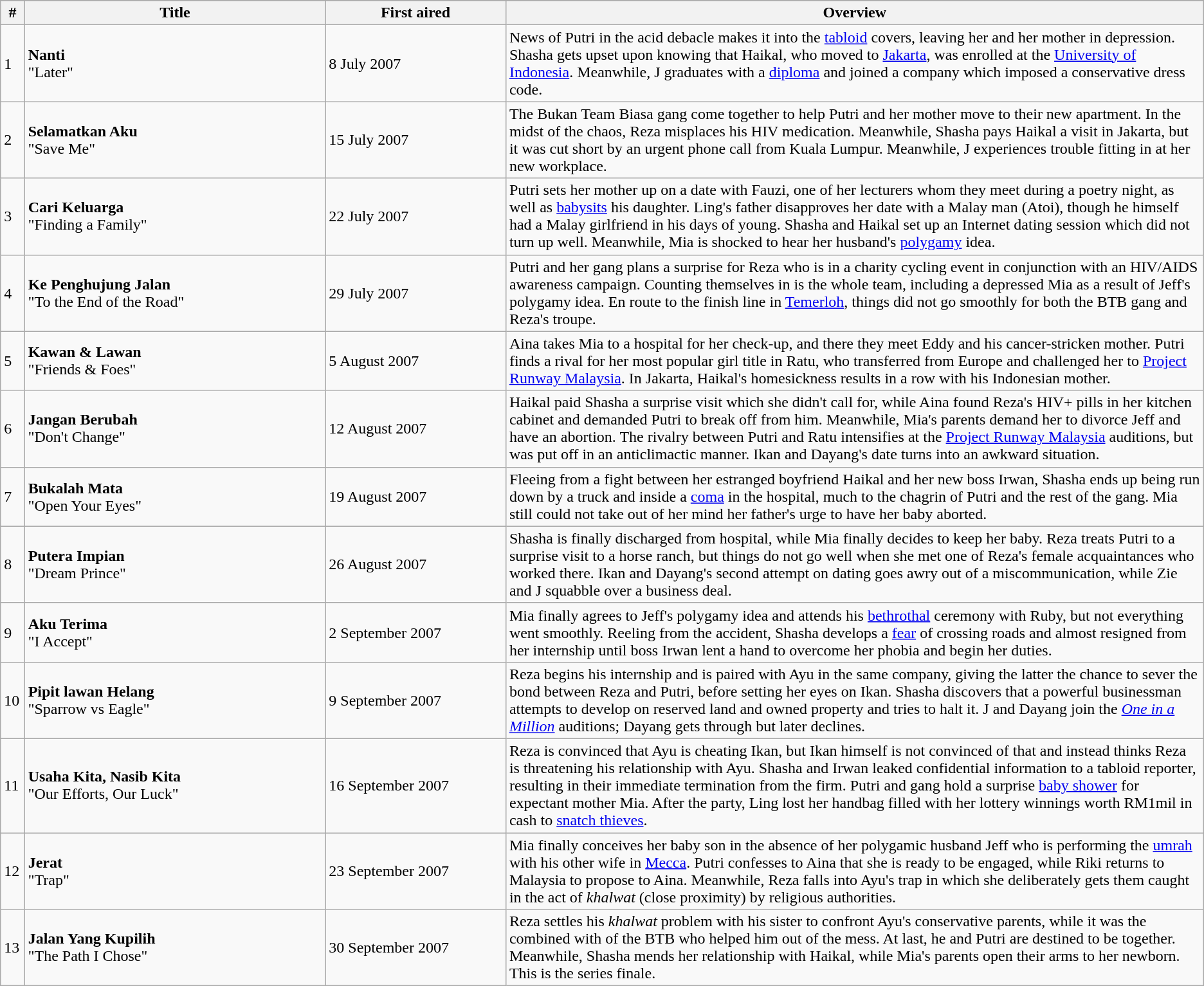<table class="wikitable">
<tr bgcolor="#CCCBCC">
</tr>
<tr>
<th width="2%"><strong>#</strong></th>
<th width="25%"><strong>Title</strong></th>
<th width="15%"><strong>First aired</strong></th>
<th><strong>Overview</strong></th>
</tr>
<tr>
<td>1</td>
<td><strong>Nanti</strong><br>"Later"</td>
<td>8 July 2007</td>
<td>News of Putri in the acid debacle makes it into the <a href='#'>tabloid</a> covers, leaving her and her mother in depression. Shasha gets upset upon knowing that Haikal, who moved to <a href='#'>Jakarta</a>, was enrolled at the <a href='#'>University of Indonesia</a>. Meanwhile, J graduates with a <a href='#'>diploma</a> and joined a company which imposed a conservative dress code.</td>
</tr>
<tr>
<td>2</td>
<td><strong>Selamatkan Aku</strong><br>"Save Me"</td>
<td>15 July 2007</td>
<td>The Bukan Team Biasa gang come together to help Putri and her mother move to their new apartment. In the midst of the chaos, Reza misplaces his HIV medication. Meanwhile, Shasha pays Haikal a visit in Jakarta, but it was cut short by an urgent phone call from Kuala Lumpur. Meanwhile, J experiences trouble fitting in at her new workplace.</td>
</tr>
<tr>
<td>3</td>
<td><strong>Cari Keluarga</strong><br>"Finding a Family"</td>
<td>22 July 2007</td>
<td>Putri sets her mother up on a date with Fauzi, one of her lecturers whom they meet during a poetry night, as well as <a href='#'>babysits</a> his daughter. Ling's father disapproves her date with a Malay man (Atoi), though he himself had a Malay girlfriend in his days of young. Shasha and Haikal set up an Internet dating session which did not turn up well. Meanwhile, Mia is shocked to hear her husband's <a href='#'>polygamy</a> idea.</td>
</tr>
<tr>
<td>4</td>
<td><strong>Ke Penghujung Jalan</strong><br>"To the End of the Road"</td>
<td>29 July 2007</td>
<td>Putri and her gang plans a surprise for Reza who is in a charity cycling event in conjunction with an HIV/AIDS awareness campaign. Counting themselves in is the whole team, including a depressed Mia as a result of Jeff's polygamy idea. En route to the finish line in <a href='#'>Temerloh</a>, things did not go smoothly for both the BTB gang and Reza's troupe.</td>
</tr>
<tr>
<td>5</td>
<td><strong>Kawan & Lawan</strong><br>"Friends & Foes"</td>
<td>5 August 2007</td>
<td>Aina takes Mia to a hospital for her check-up, and there they meet Eddy and his cancer-stricken mother. Putri finds a rival for her most popular girl title in Ratu, who transferred from Europe and challenged her to <a href='#'>Project Runway Malaysia</a>. In Jakarta, Haikal's homesickness results in a row with his Indonesian mother.</td>
</tr>
<tr>
<td>6</td>
<td><strong>Jangan Berubah</strong><br>"Don't Change"</td>
<td>12 August 2007</td>
<td>Haikal paid Shasha a surprise visit which she didn't call for, while Aina found Reza's HIV+ pills in her kitchen cabinet and demanded Putri to break off from him. Meanwhile, Mia's parents demand her to divorce Jeff and have an abortion. The rivalry between Putri and Ratu intensifies at the <a href='#'>Project Runway Malaysia</a> auditions, but was put off in an anticlimactic manner. Ikan and Dayang's date turns into an awkward situation.</td>
</tr>
<tr>
<td>7</td>
<td><strong>Bukalah Mata</strong><br>"Open Your Eyes"</td>
<td>19 August 2007</td>
<td>Fleeing from a fight between her estranged boyfriend Haikal and her new boss Irwan, Shasha ends up being run down by a truck and inside a <a href='#'>coma</a> in the hospital, much to the chagrin of Putri and the rest of the gang. Mia still could not take out of her mind her father's urge to have her baby aborted.</td>
</tr>
<tr>
<td>8</td>
<td><strong>Putera Impian</strong><br>"Dream Prince"</td>
<td>26 August 2007</td>
<td>Shasha is finally discharged from hospital, while Mia finally decides to keep her baby. Reza treats Putri to a surprise visit to a horse ranch, but things do not go well when she met one of Reza's female acquaintances who worked there. Ikan and Dayang's second attempt on dating goes awry out of a miscommunication, while Zie and J squabble over a business deal.</td>
</tr>
<tr>
<td>9</td>
<td><strong>Aku Terima</strong><br>"I Accept"</td>
<td>2 September 2007</td>
<td>Mia finally agrees to Jeff's polygamy idea and attends his <a href='#'>bethrothal</a> ceremony with Ruby, but not everything went smoothly. Reeling from the accident, Shasha develops a <a href='#'>fear</a> of crossing roads and almost resigned from her internship until boss Irwan lent a hand to overcome her phobia and begin her duties.</td>
</tr>
<tr>
<td>10</td>
<td><strong>Pipit lawan Helang</strong><br>"Sparrow vs Eagle"</td>
<td>9 September 2007</td>
<td>Reza begins his internship and is paired with Ayu in the same company, giving the latter the chance to sever the bond between Reza and Putri, before setting her eyes on Ikan. Shasha discovers that a powerful businessman attempts to develop on reserved land and owned property and tries to halt it. J and Dayang join the <em><a href='#'>One in a Million</a></em> auditions; Dayang gets through but later declines.</td>
</tr>
<tr>
<td>11</td>
<td><strong>Usaha Kita, Nasib Kita</strong><br>"Our Efforts, Our Luck"</td>
<td>16 September 2007</td>
<td>Reza is convinced that Ayu is cheating Ikan, but Ikan himself is not convinced of that and instead thinks Reza is threatening his relationship with Ayu. Shasha and Irwan leaked confidential information to a tabloid reporter, resulting in their immediate termination from the firm. Putri and gang hold a surprise <a href='#'>baby shower</a> for expectant mother Mia. After the party, Ling lost her handbag filled with her lottery winnings worth RM1mil in cash to <a href='#'>snatch thieves</a>.</td>
</tr>
<tr>
<td>12</td>
<td><strong>Jerat</strong><br>"Trap"</td>
<td>23 September 2007</td>
<td>Mia finally conceives her baby son in the absence of her polygamic husband Jeff who is performing the <a href='#'>umrah</a> with his other wife in <a href='#'>Mecca</a>. Putri confesses to Aina that she is ready to be engaged, while Riki returns to Malaysia to propose to Aina. Meanwhile, Reza falls into Ayu's trap in which she deliberately gets them caught in the act of <em>khalwat</em> (close proximity) by religious authorities.</td>
</tr>
<tr>
<td>13</td>
<td><strong>Jalan Yang Kupilih</strong><br>"The Path I Chose"</td>
<td>30 September 2007</td>
<td>Reza settles his <em>khalwat</em> problem with his sister to confront Ayu's conservative parents, while it was the combined with of the BTB who helped him out of the mess. At last, he and Putri are destined to be together. Meanwhile, Shasha mends her relationship with Haikal, while Mia's parents open their arms to her newborn.<br>This is the series finale.</td>
</tr>
</table>
